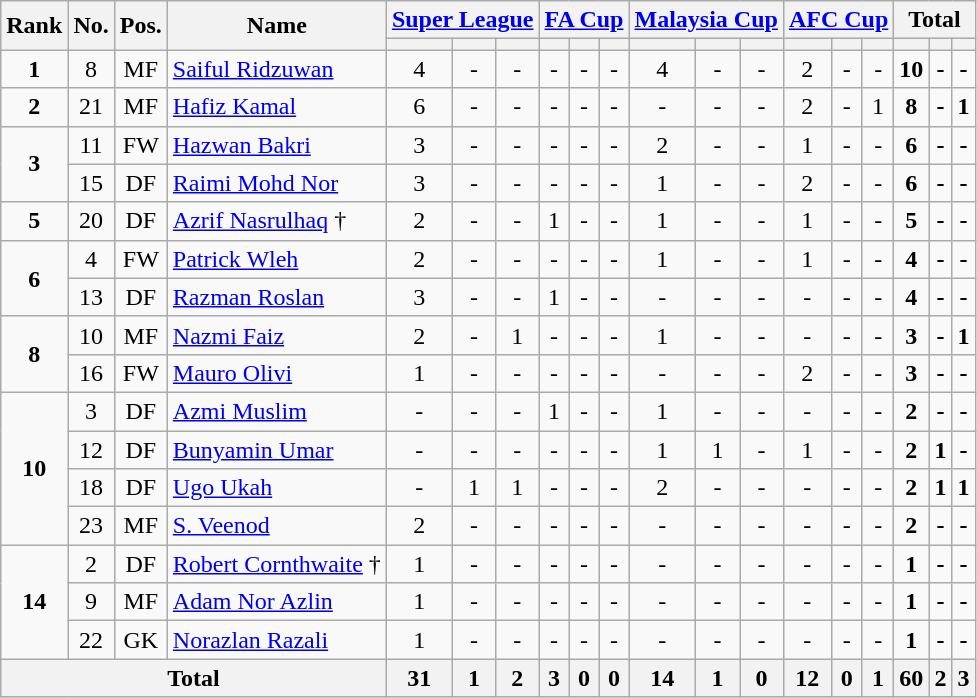<table class="wikitable sortable" style="text-align: center">
<tr>
<th rowspan="2">Rank</th>
<th rowspan="2">No.</th>
<th rowspan="2">Pos.</th>
<th rowspan="2">Name</th>
<th colspan="3"><a href='#'>Super League</a></th>
<th colspan="3"><a href='#'>FA Cup</a></th>
<th colspan="3"><a href='#'>Malaysia Cup</a></th>
<th colspan="3"><a href='#'>AFC Cup</a></th>
<th colspan="3"><strong>Total</strong></th>
</tr>
<tr>
<th></th>
<th></th>
<th></th>
<th></th>
<th></th>
<th></th>
<th></th>
<th></th>
<th></th>
<th></th>
<th></th>
<th></th>
<th></th>
<th></th>
<th></th>
</tr>
<tr>
<td><strong>1</strong></td>
<td>8</td>
<td>MF</td>
<td align=left> <a href='#'>Saiful Ridzuwan</a></td>
<td>4</td>
<td>-</td>
<td>-</td>
<td>-</td>
<td>-</td>
<td>-</td>
<td>4</td>
<td>-</td>
<td>-</td>
<td>2</td>
<td>-</td>
<td>-</td>
<td><strong>10</strong></td>
<td><strong>-</strong></td>
<td><strong>-</strong></td>
</tr>
<tr>
<td><strong>2</strong></td>
<td>21</td>
<td>MF</td>
<td align=left> <a href='#'>Hafiz Kamal</a></td>
<td>6</td>
<td>-</td>
<td>-</td>
<td>-</td>
<td>-</td>
<td>-</td>
<td>-</td>
<td>-</td>
<td>-</td>
<td>2</td>
<td>-</td>
<td>1</td>
<td><strong>8</strong></td>
<td><strong>-</strong></td>
<td><strong>1</strong></td>
</tr>
<tr>
<td rowspan="2"><strong>3</strong></td>
<td>11</td>
<td>FW</td>
<td align=left> <a href='#'>Hazwan Bakri</a></td>
<td>3</td>
<td>-</td>
<td>-</td>
<td>-</td>
<td>-</td>
<td>-</td>
<td>2</td>
<td>-</td>
<td>-</td>
<td>1</td>
<td>-</td>
<td>-</td>
<td><strong>6</strong></td>
<td><strong>-</strong></td>
<td><strong>-</strong></td>
</tr>
<tr>
<td>15</td>
<td>DF</td>
<td align=left> <a href='#'>Raimi Mohd Nor</a></td>
<td>3</td>
<td>-</td>
<td>-</td>
<td>-</td>
<td>-</td>
<td>-</td>
<td>1</td>
<td>-</td>
<td>-</td>
<td>2</td>
<td>-</td>
<td>-</td>
<td><strong>6</strong></td>
<td><strong>-</strong></td>
<td><strong>-</strong></td>
</tr>
<tr>
<td><strong>5</strong></td>
<td>20</td>
<td>DF</td>
<td align=left> <a href='#'>Azrif Nasrulhaq</a> †</td>
<td>2</td>
<td>-</td>
<td>-</td>
<td>1</td>
<td>-</td>
<td>-</td>
<td>1</td>
<td>-</td>
<td>-</td>
<td>1</td>
<td>-</td>
<td>-</td>
<td><strong>5</strong></td>
<td><strong>-</strong></td>
<td><strong>-</strong></td>
</tr>
<tr>
<td rowspan="2"><strong>6</strong></td>
<td>4</td>
<td>FW</td>
<td align=left> <a href='#'>Patrick Wleh</a></td>
<td>2</td>
<td>-</td>
<td>-</td>
<td>-</td>
<td>-</td>
<td>-</td>
<td>1</td>
<td>-</td>
<td>-</td>
<td>1</td>
<td>-</td>
<td>-</td>
<td><strong>4</strong></td>
<td><strong>-</strong></td>
<td><strong>-</strong></td>
</tr>
<tr>
<td>13</td>
<td>DF</td>
<td align=left> <a href='#'>Razman Roslan</a></td>
<td>3</td>
<td>-</td>
<td>-</td>
<td>1</td>
<td>-</td>
<td>-</td>
<td>-</td>
<td>-</td>
<td>-</td>
<td>-</td>
<td>-</td>
<td>-</td>
<td><strong>4</strong></td>
<td><strong>-</strong></td>
<td><strong>-</strong></td>
</tr>
<tr>
<td rowspan="2"><strong>8</strong></td>
<td>10</td>
<td>MF</td>
<td align=left> <a href='#'>Nazmi Faiz</a></td>
<td>2</td>
<td>-</td>
<td>1</td>
<td>-</td>
<td>-</td>
<td>-</td>
<td>1</td>
<td>-</td>
<td>-</td>
<td>-</td>
<td>-</td>
<td>-</td>
<td><strong>3</strong></td>
<td><strong>-</strong></td>
<td><strong>1</strong></td>
</tr>
<tr>
<td>16</td>
<td>FW</td>
<td align=left> <a href='#'>Mauro Olivi</a></td>
<td>1</td>
<td>-</td>
<td>-</td>
<td>-</td>
<td>-</td>
<td>-</td>
<td>-</td>
<td>-</td>
<td>-</td>
<td>2</td>
<td>-</td>
<td>-</td>
<td><strong>3</strong></td>
<td><strong>-</strong></td>
<td><strong>-</strong></td>
</tr>
<tr>
<td rowspan="4"><strong>10</strong></td>
<td>3</td>
<td>DF</td>
<td align=left> <a href='#'>Azmi Muslim</a></td>
<td>-</td>
<td>-</td>
<td>-</td>
<td>1</td>
<td>-</td>
<td>-</td>
<td>1</td>
<td>-</td>
<td>-</td>
<td>-</td>
<td>-</td>
<td>-</td>
<td><strong>2</strong></td>
<td><strong>-</strong></td>
<td><strong>-</strong></td>
</tr>
<tr>
<td>12</td>
<td>DF</td>
<td align=left> <a href='#'>Bunyamin Umar</a></td>
<td>-</td>
<td>-</td>
<td>-</td>
<td>-</td>
<td>-</td>
<td>-</td>
<td>1</td>
<td>1</td>
<td>-</td>
<td>1</td>
<td>-</td>
<td>-</td>
<td><strong>2</strong></td>
<td><strong>1</strong></td>
<td><strong>-</strong></td>
</tr>
<tr>
<td>18</td>
<td>DF</td>
<td align=left> <a href='#'>Ugo Ukah</a></td>
<td>-</td>
<td>1</td>
<td>1</td>
<td>-</td>
<td>-</td>
<td>-</td>
<td>2</td>
<td>-</td>
<td>-</td>
<td>-</td>
<td>-</td>
<td>-</td>
<td><strong>2</strong></td>
<td><strong>1</strong></td>
<td><strong>1</strong></td>
</tr>
<tr>
<td>23</td>
<td>MF</td>
<td align=left> <a href='#'>S. Veenod</a></td>
<td>2</td>
<td>-</td>
<td>-</td>
<td>-</td>
<td>-</td>
<td>-</td>
<td>-</td>
<td>-</td>
<td>-</td>
<td>-</td>
<td>-</td>
<td>-</td>
<td><strong>2</strong></td>
<td><strong>-</strong></td>
<td><strong>-</strong></td>
</tr>
<tr>
<td rowspan="3"><strong>14</strong></td>
<td>2</td>
<td>DF</td>
<td align=left> <a href='#'>Robert Cornthwaite</a> †</td>
<td>1</td>
<td>-</td>
<td>-</td>
<td>-</td>
<td>-</td>
<td>-</td>
<td>-</td>
<td>-</td>
<td>-</td>
<td>-</td>
<td>-</td>
<td>-</td>
<td><strong>1</strong></td>
<td><strong>-</strong></td>
<td><strong>-</strong></td>
</tr>
<tr>
<td>9</td>
<td>MF</td>
<td align=left> <a href='#'>Adam Nor Azlin</a></td>
<td>1</td>
<td>-</td>
<td>-</td>
<td>-</td>
<td>-</td>
<td>-</td>
<td>-</td>
<td>-</td>
<td>-</td>
<td>-</td>
<td>-</td>
<td>-</td>
<td><strong>1</strong></td>
<td><strong>-</strong></td>
<td><strong>-</strong></td>
</tr>
<tr>
<td>22</td>
<td>GK</td>
<td align=left> <a href='#'>Norazlan Razali</a></td>
<td>1</td>
<td>-</td>
<td>-</td>
<td>-</td>
<td>-</td>
<td>-</td>
<td>-</td>
<td>-</td>
<td>-</td>
<td>-</td>
<td>-</td>
<td>-</td>
<td><strong>1</strong></td>
<td><strong>-</strong></td>
<td><strong>-</strong></td>
</tr>
<tr>
<th colspan=4>Total</th>
<th>31</th>
<th>1</th>
<th>2</th>
<th>3</th>
<th>0</th>
<th>0</th>
<th>14</th>
<th>1</th>
<th>0</th>
<th>12</th>
<th>0</th>
<th>1</th>
<th>60</th>
<th>2</th>
<th>3</th>
</tr>
</table>
